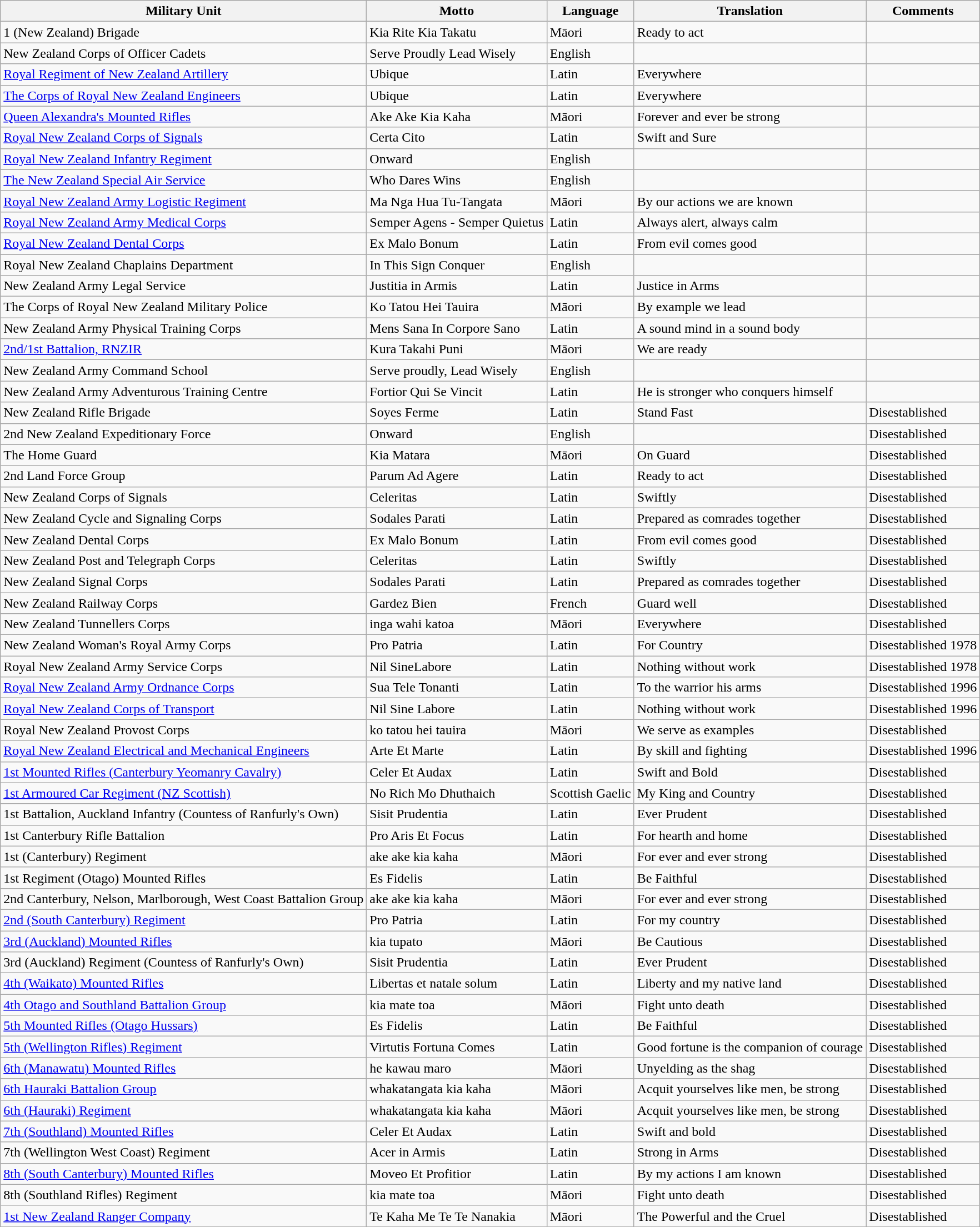<table class="wikitable">
<tr>
<th>Military Unit</th>
<th>Motto</th>
<th>Language</th>
<th>Translation</th>
<th>Comments</th>
</tr>
<tr>
<td>1 (New Zealand) Brigade</td>
<td>Kia Rite Kia Takatu</td>
<td>Māori</td>
<td>Ready to act</td>
<td></td>
</tr>
<tr>
<td>New Zealand Corps of Officer Cadets</td>
<td>Serve Proudly Lead Wisely</td>
<td>English</td>
<td></td>
<td></td>
</tr>
<tr>
<td><a href='#'>Royal Regiment of New Zealand Artillery</a></td>
<td>Ubique</td>
<td>Latin</td>
<td>Everywhere</td>
<td></td>
</tr>
<tr>
<td><a href='#'>The Corps of Royal New Zealand Engineers</a></td>
<td>Ubique</td>
<td>Latin</td>
<td>Everywhere</td>
<td></td>
</tr>
<tr>
<td><a href='#'>Queen Alexandra's Mounted Rifles</a></td>
<td>Ake Ake Kia Kaha</td>
<td>Māori</td>
<td>Forever and ever be strong</td>
<td></td>
</tr>
<tr>
<td><a href='#'>Royal New Zealand Corps of Signals</a></td>
<td>Certa Cito</td>
<td>Latin</td>
<td>Swift and Sure</td>
<td></td>
</tr>
<tr>
<td><a href='#'>Royal New Zealand Infantry Regiment</a></td>
<td>Onward</td>
<td>English</td>
<td></td>
<td></td>
</tr>
<tr>
<td><a href='#'>The New Zealand Special Air Service</a></td>
<td>Who Dares Wins</td>
<td>English</td>
<td></td>
<td></td>
</tr>
<tr>
<td><a href='#'>Royal New Zealand Army Logistic Regiment</a></td>
<td>Ma Nga Hua Tu-Tangata</td>
<td>Māori</td>
<td>By our actions we are known</td>
<td></td>
</tr>
<tr>
<td><a href='#'>Royal New Zealand Army Medical Corps</a></td>
<td>Semper Agens - Semper Quietus</td>
<td>Latin</td>
<td>Always alert, always calm</td>
<td></td>
</tr>
<tr>
<td><a href='#'>Royal New Zealand Dental Corps</a></td>
<td>Ex Malo Bonum</td>
<td>Latin</td>
<td>From evil comes good</td>
<td></td>
</tr>
<tr>
<td>Royal New Zealand Chaplains Department</td>
<td>In This Sign Conquer</td>
<td>English</td>
<td></td>
<td></td>
</tr>
<tr>
<td>New Zealand Army Legal Service</td>
<td>Justitia in Armis</td>
<td>Latin</td>
<td>Justice in Arms</td>
<td></td>
</tr>
<tr>
<td>The Corps of Royal New Zealand Military Police</td>
<td>Ko Tatou Hei Tauira</td>
<td>Māori</td>
<td>By example we lead</td>
<td></td>
</tr>
<tr>
<td>New Zealand Army Physical Training Corps</td>
<td>Mens Sana In Corpore Sano</td>
<td>Latin</td>
<td>A sound mind in a sound body</td>
<td></td>
</tr>
<tr>
<td><a href='#'>2nd/1st Battalion, RNZIR</a></td>
<td>Kura Takahi Puni</td>
<td>Māori</td>
<td>We are ready</td>
<td></td>
</tr>
<tr>
<td>New Zealand Army Command School</td>
<td>Serve proudly, Lead Wisely</td>
<td>English</td>
<td></td>
<td></td>
</tr>
<tr>
<td>New Zealand Army Adventurous Training Centre</td>
<td>Fortior Qui Se Vincit</td>
<td>Latin</td>
<td>He is stronger who conquers himself</td>
<td></td>
</tr>
<tr>
<td>New Zealand Rifle Brigade</td>
<td>Soyes Ferme</td>
<td>Latin</td>
<td>Stand Fast</td>
<td>Disestablished</td>
</tr>
<tr>
<td>2nd New Zealand Expeditionary Force</td>
<td>Onward</td>
<td>English</td>
<td></td>
<td>Disestablished</td>
</tr>
<tr>
<td>The Home Guard</td>
<td>Kia Matara</td>
<td>Māori</td>
<td>On Guard</td>
<td>Disestablished</td>
</tr>
<tr>
<td>2nd Land Force Group</td>
<td>Parum Ad Agere</td>
<td>Latin</td>
<td>Ready to act</td>
<td>Disestablished</td>
</tr>
<tr>
<td>New Zealand Corps of Signals</td>
<td>Celeritas</td>
<td>Latin</td>
<td>Swiftly</td>
<td>Disestablished</td>
</tr>
<tr>
<td>New Zealand Cycle and Signaling Corps</td>
<td>Sodales Parati</td>
<td>Latin</td>
<td>Prepared as comrades together</td>
<td>Disestablished</td>
</tr>
<tr>
<td>New Zealand Dental Corps</td>
<td>Ex Malo Bonum</td>
<td>Latin</td>
<td>From evil comes good</td>
<td>Disestablished</td>
</tr>
<tr>
<td>New Zealand Post and Telegraph Corps</td>
<td>Celeritas</td>
<td>Latin</td>
<td>Swiftly</td>
<td>Disestablished</td>
</tr>
<tr>
<td>New Zealand Signal Corps</td>
<td>Sodales Parati</td>
<td>Latin</td>
<td>Prepared as comrades together</td>
<td>Disestablished</td>
</tr>
<tr>
<td>New Zealand Railway Corps</td>
<td>Gardez Bien</td>
<td>French</td>
<td>Guard well</td>
<td>Disestablished</td>
</tr>
<tr>
<td>New Zealand Tunnellers Corps</td>
<td>inga wahi katoa</td>
<td>Māori</td>
<td>Everywhere</td>
<td>Disestablished</td>
</tr>
<tr>
<td>New Zealand Woman's Royal Army Corps</td>
<td>Pro Patria</td>
<td>Latin</td>
<td>For Country</td>
<td>Disestablished 1978</td>
</tr>
<tr>
<td>Royal New Zealand Army Service Corps</td>
<td>Nil SineLabore</td>
<td>Latin</td>
<td>Nothing without work</td>
<td>Disestablished 1978</td>
</tr>
<tr>
<td><a href='#'>Royal New Zealand Army Ordnance Corps</a></td>
<td>Sua Tele Tonanti</td>
<td>Latin</td>
<td>To the warrior his arms</td>
<td>Disestablished 1996</td>
</tr>
<tr>
<td><a href='#'>Royal New Zealand Corps of Transport</a></td>
<td>Nil Sine Labore</td>
<td>Latin</td>
<td>Nothing without work</td>
<td>Disestablished 1996</td>
</tr>
<tr>
<td>Royal New Zealand Provost Corps</td>
<td>ko tatou hei tauira</td>
<td>Māori</td>
<td>We serve as examples</td>
<td>Disestablished</td>
</tr>
<tr>
<td><a href='#'>Royal New Zealand Electrical and Mechanical Engineers</a></td>
<td>Arte Et Marte</td>
<td>Latin</td>
<td>By skill and fighting</td>
<td>Disestablished 1996</td>
</tr>
<tr>
<td><a href='#'>1st Mounted Rifles (Canterbury Yeomanry Cavalry)</a></td>
<td>Celer Et Audax</td>
<td>Latin</td>
<td>Swift and Bold</td>
<td>Disestablished</td>
</tr>
<tr>
<td><a href='#'>1st Armoured Car Regiment (NZ Scottish)</a></td>
<td>No Rich Mo Dhuthaich</td>
<td>Scottish Gaelic</td>
<td>My King and Country</td>
<td>Disestablished</td>
</tr>
<tr>
<td>1st Battalion, Auckland Infantry (Countess of Ranfurly's Own)</td>
<td>Sisit Prudentia</td>
<td>Latin</td>
<td>Ever Prudent</td>
<td>Disestablished</td>
</tr>
<tr>
<td>1st Canterbury Rifle Battalion</td>
<td>Pro Aris Et Focus</td>
<td>Latin</td>
<td>For hearth and home</td>
<td>Disestablished</td>
</tr>
<tr>
<td>1st (Canterbury) Regiment</td>
<td>ake ake kia kaha</td>
<td>Māori</td>
<td>For ever and ever strong</td>
<td>Disestablished</td>
</tr>
<tr>
<td>1st Regiment (Otago) Mounted Rifles</td>
<td>Es Fidelis</td>
<td>Latin</td>
<td>Be Faithful</td>
<td>Disestablished</td>
</tr>
<tr>
<td>2nd Canterbury, Nelson, Marlborough, West Coast Battalion Group</td>
<td>ake ake kia kaha</td>
<td>Māori</td>
<td>For ever and ever strong</td>
<td>Disestablished</td>
</tr>
<tr>
<td><a href='#'>2nd (South Canterbury) Regiment</a></td>
<td>Pro Patria</td>
<td>Latin</td>
<td>For my country</td>
<td>Disestablished</td>
</tr>
<tr>
<td><a href='#'>3rd (Auckland) Mounted Rifles</a></td>
<td>kia tupato</td>
<td>Māori</td>
<td>Be Cautious</td>
<td>Disestablished</td>
</tr>
<tr>
<td>3rd (Auckland) Regiment  (Countess of Ranfurly's Own)</td>
<td>Sisit Prudentia</td>
<td>Latin</td>
<td>Ever Prudent</td>
<td>Disestablished</td>
</tr>
<tr>
<td><a href='#'>4th (Waikato) Mounted Rifles</a></td>
<td>Libertas et natale solum</td>
<td>Latin</td>
<td>Liberty and my native land</td>
<td>Disestablished</td>
</tr>
<tr>
<td><a href='#'>4th Otago and Southland Battalion Group</a></td>
<td>kia mate toa</td>
<td>Māori</td>
<td>Fight unto death</td>
<td>Disestablished</td>
</tr>
<tr>
<td><a href='#'>5th Mounted Rifles (Otago Hussars)</a></td>
<td>Es Fidelis</td>
<td>Latin</td>
<td>Be Faithful</td>
<td>Disestablished</td>
</tr>
<tr>
<td><a href='#'>5th (Wellington Rifles) Regiment</a></td>
<td>Virtutis Fortuna Comes</td>
<td>Latin</td>
<td>Good fortune is the companion of courage</td>
<td>Disestablished</td>
</tr>
<tr>
<td><a href='#'>6th (Manawatu) Mounted Rifles</a></td>
<td>he kawau maro</td>
<td>Māori</td>
<td>Unyelding as the shag</td>
<td>Disestablished</td>
</tr>
<tr>
<td><a href='#'>6th Hauraki Battalion Group</a></td>
<td>whakatangata kia kaha</td>
<td>Māori</td>
<td>Acquit yourselves like men, be strong</td>
<td>Disestablished</td>
</tr>
<tr>
<td><a href='#'>6th (Hauraki) Regiment</a></td>
<td>whakatangata kia kaha</td>
<td>Māori</td>
<td>Acquit yourselves like men, be strong</td>
<td>Disestablished</td>
</tr>
<tr>
<td><a href='#'>7th (Southland) Mounted Rifles</a></td>
<td>Celer Et Audax</td>
<td>Latin</td>
<td>Swift and bold</td>
<td>Disestablished</td>
</tr>
<tr>
<td>7th (Wellington West Coast) Regiment</td>
<td>Acer in Armis</td>
<td>Latin</td>
<td>Strong in Arms</td>
<td>Disestablished</td>
</tr>
<tr>
<td><a href='#'>8th (South Canterbury) Mounted Rifles</a></td>
<td>Moveo Et Profitior</td>
<td>Latin</td>
<td>By my actions I am known</td>
<td>Disestablished</td>
</tr>
<tr>
<td>8th (Southland Rifles) Regiment</td>
<td>kia mate toa</td>
<td>Māori</td>
<td>Fight unto death</td>
<td>Disestablished</td>
</tr>
<tr>
<td><a href='#'>1st New Zealand Ranger Company</a></td>
<td>Te Kaha Me Te Te Nanakia</td>
<td>Māori</td>
<td>The Powerful and the Cruel</td>
<td>Disestablished</td>
</tr>
</table>
